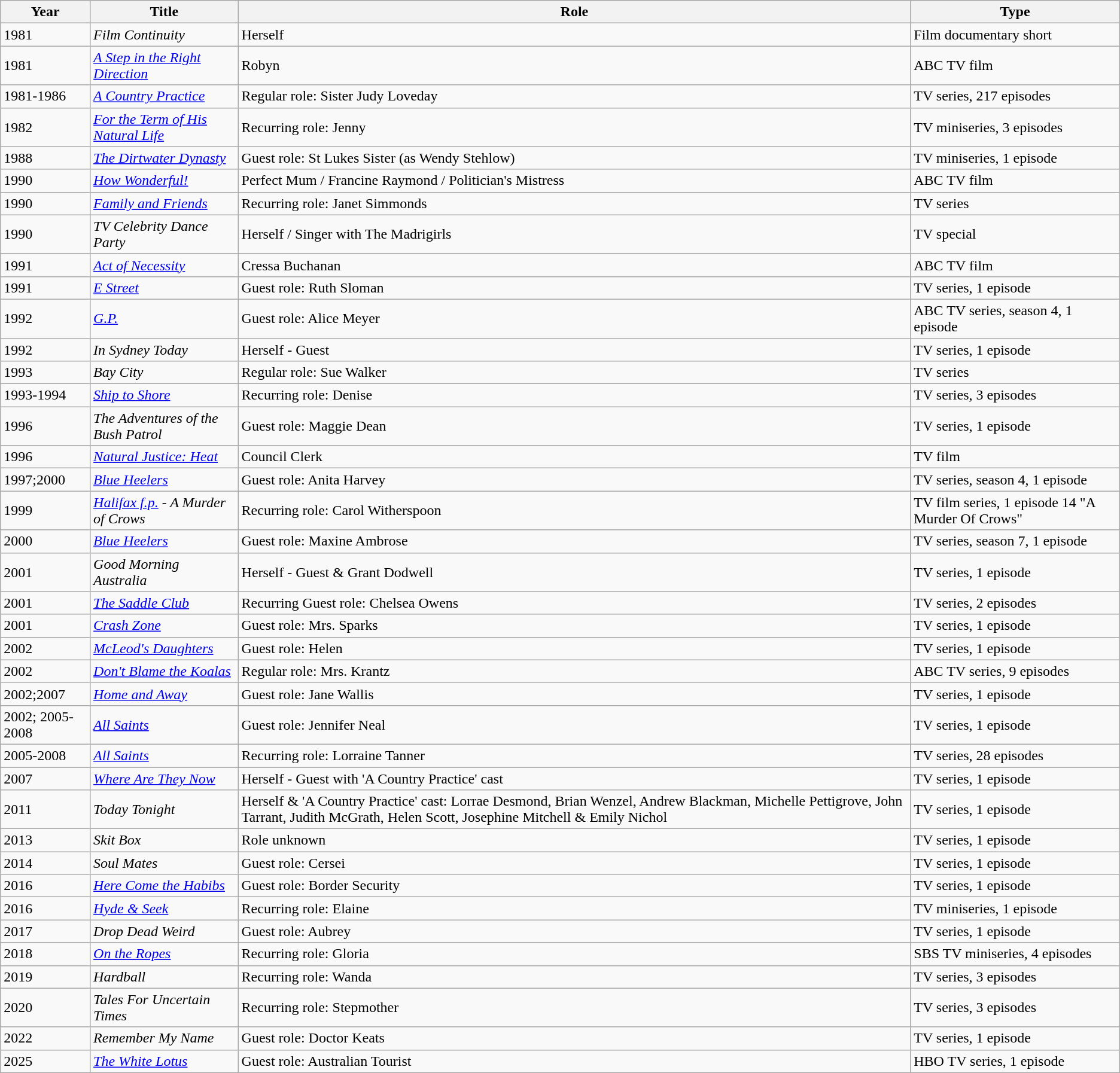<table class="wikitable sortable">
<tr>
<th>Year</th>
<th>Title</th>
<th>Role</th>
<th class="unsortable">Type</th>
</tr>
<tr>
<td>1981</td>
<td><em>Film Continuity</em></td>
<td>Herself</td>
<td>Film documentary short</td>
</tr>
<tr>
<td>1981</td>
<td><em><a href='#'>A Step in the Right Direction</a></em></td>
<td>Robyn</td>
<td>ABC TV film</td>
</tr>
<tr>
<td>1981-1986</td>
<td><em><a href='#'>A Country Practice</a></em></td>
<td>Regular role: Sister Judy Loveday</td>
<td>TV series, 217 episodes</td>
</tr>
<tr>
<td>1982</td>
<td><em><a href='#'>For the Term of His Natural Life</a></em></td>
<td>Recurring role: Jenny</td>
<td>TV miniseries, 3 episodes</td>
</tr>
<tr>
<td>1988</td>
<td><em><a href='#'>The Dirtwater Dynasty</a></em></td>
<td>Guest role: St Lukes Sister (as Wendy Stehlow)</td>
<td>TV miniseries, 1 episode</td>
</tr>
<tr>
<td>1990</td>
<td><em><a href='#'>How Wonderful!</a></em></td>
<td>Perfect Mum / Francine Raymond / Politician's Mistress</td>
<td>ABC TV film</td>
</tr>
<tr>
<td>1990</td>
<td><em><a href='#'>Family and Friends</a></em></td>
<td>Recurring role: Janet Simmonds</td>
<td>TV series</td>
</tr>
<tr>
<td>1990</td>
<td><em>TV Celebrity Dance Party</em></td>
<td>Herself / Singer with The Madrigirls</td>
<td>TV special</td>
</tr>
<tr>
<td>1991</td>
<td><em><a href='#'>Act of Necessity</a></em></td>
<td>Cressa Buchanan</td>
<td>ABC TV film</td>
</tr>
<tr>
<td>1991</td>
<td><em><a href='#'>E Street</a></em></td>
<td>Guest role: Ruth Sloman</td>
<td>TV series, 1 episode</td>
</tr>
<tr>
<td>1992</td>
<td><em><a href='#'>G.P.</a></em></td>
<td>Guest role: Alice Meyer</td>
<td>ABC TV series, season 4, 1 episode</td>
</tr>
<tr>
<td>1992</td>
<td><em>In Sydney Today</em></td>
<td>Herself - Guest</td>
<td>TV series, 1 episode</td>
</tr>
<tr>
<td>1993</td>
<td><em>Bay City</em></td>
<td>Regular role: Sue Walker</td>
<td>TV series</td>
</tr>
<tr>
<td>1993-1994</td>
<td><em><a href='#'>Ship to Shore</a></em></td>
<td>Recurring role: Denise</td>
<td>TV series, 3 episodes</td>
</tr>
<tr>
<td>1996</td>
<td><em>The Adventures of the Bush Patrol</em></td>
<td>Guest role: Maggie Dean</td>
<td>TV series, 1 episode</td>
</tr>
<tr>
<td>1996</td>
<td><em><a href='#'>Natural Justice: Heat</a></em></td>
<td>Council Clerk</td>
<td>TV film</td>
</tr>
<tr>
<td>1997;2000</td>
<td><em><a href='#'>Blue Heelers</a></em></td>
<td>Guest role: Anita Harvey</td>
<td>TV series, season 4, 1 episode</td>
</tr>
<tr>
<td>1999</td>
<td><em><a href='#'>Halifax f.p.</a> - A Murder of Crows</em></td>
<td>Recurring role: Carol Witherspoon</td>
<td>TV film series, 1 episode 14 "A Murder Of Crows"</td>
</tr>
<tr>
<td>2000</td>
<td><em><a href='#'>Blue Heelers</a></em></td>
<td>Guest role: Maxine Ambrose</td>
<td>TV series, season 7, 1 episode</td>
</tr>
<tr>
<td>2001</td>
<td><em>Good Morning Australia</em></td>
<td>Herself - Guest & Grant Dodwell</td>
<td>TV series, 1 episode</td>
</tr>
<tr>
<td>2001</td>
<td><em><a href='#'>The Saddle Club</a></em></td>
<td>Recurring Guest role: Chelsea Owens</td>
<td>TV series, 2 episodes</td>
</tr>
<tr>
<td>2001</td>
<td><em><a href='#'>Crash Zone</a></em></td>
<td>Guest role: Mrs. Sparks</td>
<td>TV series, 1 episode</td>
</tr>
<tr>
<td>2002</td>
<td><em><a href='#'>McLeod's Daughters</a></em></td>
<td>Guest role: Helen</td>
<td>TV series, 1 episode</td>
</tr>
<tr>
<td>2002</td>
<td><em><a href='#'>Don't Blame the Koalas</a></em></td>
<td>Regular role: Mrs. Krantz</td>
<td>ABC TV series, 9 episodes</td>
</tr>
<tr>
<td>2002;2007</td>
<td><em><a href='#'>Home and Away</a></em></td>
<td>Guest role: Jane Wallis</td>
<td>TV series, 1 episode</td>
</tr>
<tr>
<td>2002; 2005-2008</td>
<td><em><a href='#'>All Saints</a></em></td>
<td>Guest role: Jennifer Neal</td>
<td>TV series, 1 episode</td>
</tr>
<tr>
<td>2005-2008</td>
<td><em><a href='#'>All Saints</a></em></td>
<td>Recurring role: Lorraine Tanner</td>
<td>TV series, 28 episodes</td>
</tr>
<tr>
<td>2007</td>
<td><em><a href='#'>Where Are They Now</a></em></td>
<td>Herself - Guest with 'A Country Practice' cast</td>
<td>TV series, 1 episode</td>
</tr>
<tr>
<td>2011</td>
<td><em>Today Tonight</em></td>
<td>Herself & 'A Country Practice' cast: Lorrae Desmond, Brian Wenzel, Andrew Blackman, Michelle Pettigrove, John Tarrant, Judith McGrath, Helen Scott, Josephine Mitchell & Emily Nichol</td>
<td>TV series, 1 episode</td>
</tr>
<tr>
<td>2013</td>
<td><em>Skit Box</em></td>
<td>Role unknown</td>
<td>TV series, 1 episode</td>
</tr>
<tr>
<td>2014</td>
<td><em>Soul Mates</em></td>
<td>Guest role: Cersei</td>
<td>TV series, 1 episode</td>
</tr>
<tr>
<td>2016</td>
<td><em><a href='#'>Here Come the Habibs</a></em></td>
<td>Guest role: Border Security</td>
<td>TV series, 1 episode</td>
</tr>
<tr>
<td>2016</td>
<td><em><a href='#'>Hyde & Seek</a></em></td>
<td>Recurring role: Elaine</td>
<td>TV miniseries, 1 episode</td>
</tr>
<tr>
<td>2017</td>
<td><em>Drop Dead Weird</em></td>
<td>Guest role: Aubrey</td>
<td>TV series, 1 episode</td>
</tr>
<tr>
<td>2018</td>
<td><em><a href='#'>On the Ropes</a></em></td>
<td>Recurring role: Gloria</td>
<td>SBS TV miniseries, 4 episodes</td>
</tr>
<tr>
<td>2019</td>
<td><em>Hardball</em></td>
<td>Recurring role: Wanda</td>
<td>TV series, 3 episodes</td>
</tr>
<tr>
<td>2020</td>
<td><em>Tales For Uncertain Times</em></td>
<td>Recurring role: Stepmother</td>
<td>TV series, 3 episodes</td>
</tr>
<tr>
<td>2022</td>
<td><em>Remember My Name</em></td>
<td>Guest role: Doctor Keats</td>
<td>TV series, 1 episode</td>
</tr>
<tr>
<td>2025</td>
<td><em><a href='#'>The White Lotus</a></em></td>
<td>Guest role: Australian Tourist</td>
<td>HBO TV series, 1 episode</td>
</tr>
</table>
